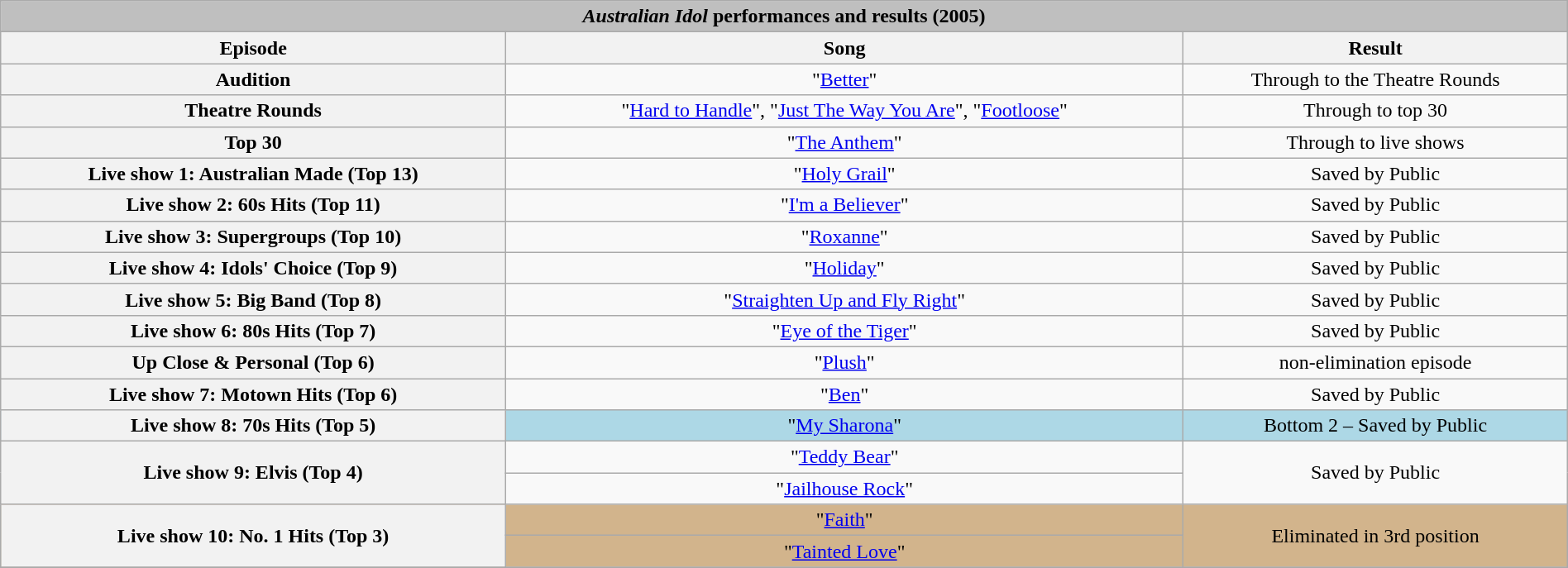<table class="wikitable collapsible collapsed" style="width:100%; margin:1em auto 1em auto; text-align:center;">
<tr>
<th colspan="4" style="background:#BFBFBF;"><em>Australian Idol</em> performances and results (2005)</th>
</tr>
<tr>
<th scope="col">Episode</th>
<th scope="col">Song</th>
<th scope="col">Result</th>
</tr>
<tr>
<th>Audition</th>
<td>"<a href='#'>Better</a>"</td>
<td>Through to the Theatre Rounds</td>
</tr>
<tr>
<th>Theatre Rounds</th>
<td>"<a href='#'>Hard to Handle</a>", "<a href='#'>Just The Way You Are</a>", "<a href='#'>Footloose</a>"</td>
<td>Through to top 30</td>
</tr>
<tr>
<th>Top 30</th>
<td>"<a href='#'>The Anthem</a>"</td>
<td>Through to live shows</td>
</tr>
<tr>
<th>Live show 1: Australian Made (Top 13)</th>
<td>"<a href='#'>Holy Grail</a>"</td>
<td>Saved by Public</td>
</tr>
<tr>
<th>Live show 2: 60s Hits (Top 11)</th>
<td>"<a href='#'>I'm a Believer</a>"</td>
<td>Saved by Public</td>
</tr>
<tr>
<th>Live show 3: Supergroups (Top 10)</th>
<td>"<a href='#'>Roxanne</a>"</td>
<td>Saved by Public</td>
</tr>
<tr>
<th>Live show 4: Idols' Choice (Top 9)</th>
<td>"<a href='#'>Holiday</a>"</td>
<td>Saved by Public</td>
</tr>
<tr>
<th>Live show 5: Big Band (Top 8)</th>
<td>"<a href='#'>Straighten Up and Fly Right</a>"</td>
<td>Saved by Public</td>
</tr>
<tr>
<th>Live show 6: 80s Hits (Top 7)</th>
<td>"<a href='#'>Eye of the Tiger</a>"</td>
<td>Saved by Public</td>
</tr>
<tr>
<th>Up Close & Personal (Top 6)</th>
<td>"<a href='#'>Plush</a>"</td>
<td>non-elimination episode</td>
</tr>
<tr>
<th>Live show 7:  Motown Hits (Top 6)</th>
<td>"<a href='#'>Ben</a>"</td>
<td>Saved by Public</td>
</tr>
<tr style="background:lightblue;">
<th>Live show 8: 70s Hits (Top 5)</th>
<td>"<a href='#'>My Sharona</a>"</td>
<td>Bottom 2 – Saved by Public</td>
</tr>
<tr>
<th rowspan="2">Live show 9: Elvis (Top 4)</th>
<td>"<a href='#'>Teddy Bear</a>"</td>
<td rowspan="2">Saved by Public</td>
</tr>
<tr>
<td>"<a href='#'>Jailhouse Rock</a>"</td>
</tr>
<tr bgcolor="tan">
<th rowspan="2">Live show 10: No. 1 Hits (Top 3)</th>
<td>"<a href='#'>Faith</a>"</td>
<td rowspan="2">Eliminated in 3rd position</td>
</tr>
<tr bgcolor="tan">
<td>"<a href='#'>Tainted Love</a>"</td>
</tr>
<tr>
</tr>
</table>
